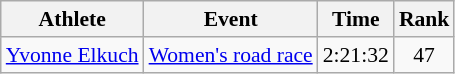<table class=wikitable style="font-size:90%">
<tr>
<th>Athlete</th>
<th>Event</th>
<th>Time</th>
<th>Rank</th>
</tr>
<tr align=center>
<td align=left><a href='#'>Yvonne Elkuch</a></td>
<td align=left rowspan=1><a href='#'>Women's road race</a></td>
<td>2:21:32</td>
<td>47</td>
</tr>
</table>
